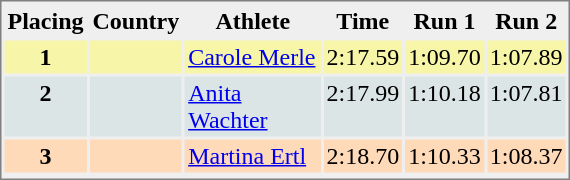<table style="border-style:solid;border-width:1px;border-color:#808080;background-color:#EFEFEF" cellspacing="2" cellpadding="2" width="380px">
<tr bgcolor="#EFEFEF">
<th>Placing</th>
<th>Country</th>
<th>Athlete</th>
<th>Time</th>
<th>Run 1</th>
<th>Run 2</th>
</tr>
<tr align="center" valign="top" bgcolor="#F7F6A8">
<th>1</th>
<td></td>
<td align="left"><a href='#'>Carole Merle</a></td>
<td align="left">2:17.59</td>
<td>1:09.70</td>
<td>1:07.89</td>
</tr>
<tr align="center" valign="top" bgcolor="#DCE5E5">
<th>2</th>
<td></td>
<td align="left"><a href='#'>Anita Wachter</a></td>
<td align="left">2:17.99</td>
<td>1:10.18</td>
<td>1:07.81</td>
</tr>
<tr align="center" valign="top" bgcolor="#FFDAB9">
<th>3</th>
<td></td>
<td align="left"><a href='#'>Martina Ertl</a></td>
<td align="left">2:18.70</td>
<td>1:10.33</td>
<td>1:08.37</td>
</tr>
<tr align="center" valign="top" bgcolor="#FFFFFF">
</tr>
</table>
